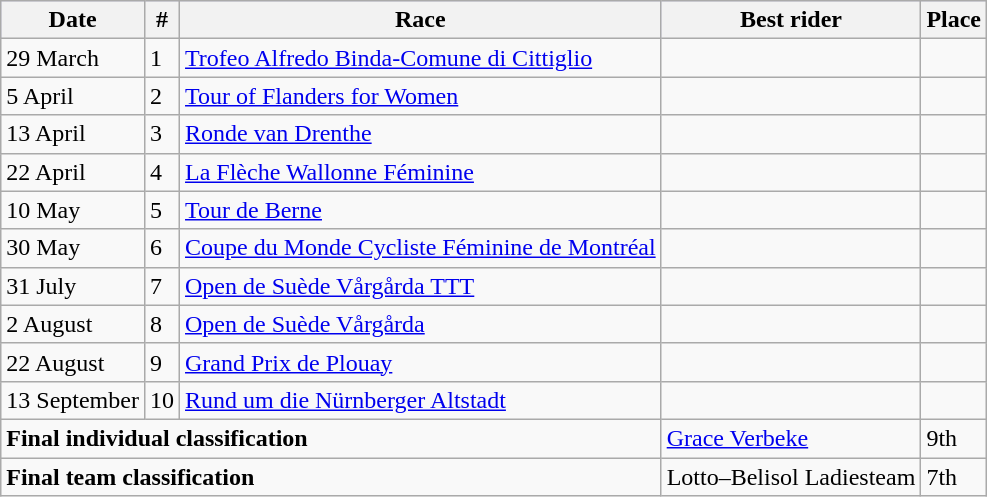<table class="wikitable">
<tr style="background:#ccccff;">
<th>Date</th>
<th>#</th>
<th>Race</th>
<th>Best rider</th>
<th>Place</th>
</tr>
<tr>
<td>29 March</td>
<td>1</td>
<td><a href='#'>Trofeo Alfredo Binda-Comune di Cittiglio</a></td>
<td></td>
<td></td>
</tr>
<tr>
<td>5 April</td>
<td>2</td>
<td><a href='#'>Tour of Flanders for Women</a></td>
<td></td>
<td></td>
</tr>
<tr>
<td>13 April</td>
<td>3</td>
<td><a href='#'>Ronde van Drenthe</a></td>
<td></td>
<td></td>
</tr>
<tr>
<td>22 April</td>
<td>4</td>
<td><a href='#'>La Flèche Wallonne Féminine</a></td>
<td></td>
<td></td>
</tr>
<tr>
<td>10 May</td>
<td>5</td>
<td><a href='#'>Tour de Berne</a></td>
<td></td>
<td></td>
</tr>
<tr>
<td>30 May</td>
<td>6</td>
<td><a href='#'>Coupe du Monde Cycliste Féminine de Montréal</a></td>
<td></td>
<td></td>
</tr>
<tr>
<td>31 July</td>
<td>7</td>
<td><a href='#'>Open de Suède Vårgårda TTT</a></td>
<td></td>
<td></td>
</tr>
<tr>
<td>2 August</td>
<td>8</td>
<td><a href='#'>Open de Suède Vårgårda</a></td>
<td></td>
<td></td>
</tr>
<tr>
<td>22 August</td>
<td>9</td>
<td><a href='#'>Grand Prix de Plouay</a></td>
<td></td>
<td></td>
</tr>
<tr>
<td>13 September</td>
<td>10</td>
<td><a href='#'>Rund um die Nürnberger Altstadt</a></td>
<td></td>
<td></td>
</tr>
<tr>
<td colspan=3><strong>Final individual classification</strong></td>
<td> <a href='#'>Grace Verbeke</a></td>
<td>9th</td>
</tr>
<tr>
<td colspan=3><strong>Final team classification</strong></td>
<td>Lotto–Belisol Ladiesteam</td>
<td>7th</td>
</tr>
</table>
